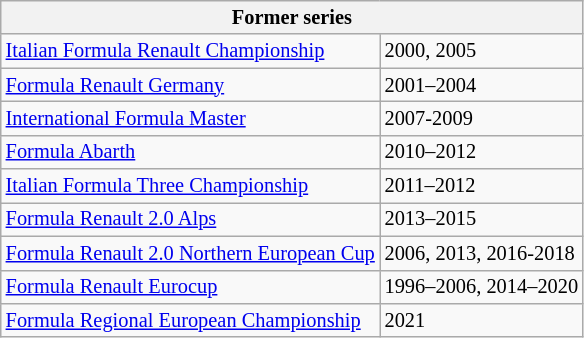<table class="wikitable" border="1" style="font-size:85%;">
<tr>
<th colspan=2>Former series</th>
</tr>
<tr>
<td><a href='#'>Italian Formula Renault Championship</a></td>
<td>2000, 2005</td>
</tr>
<tr>
<td><a href='#'>Formula Renault Germany</a></td>
<td>2001–2004</td>
</tr>
<tr>
<td><a href='#'>International Formula Master</a></td>
<td>2007-2009</td>
</tr>
<tr>
<td><a href='#'>Formula Abarth</a></td>
<td>2010–2012</td>
</tr>
<tr>
<td><a href='#'>Italian Formula Three Championship</a></td>
<td>2011–2012</td>
</tr>
<tr>
<td><a href='#'>Formula Renault 2.0 Alps</a></td>
<td>2013–2015</td>
</tr>
<tr>
<td><a href='#'>Formula Renault 2.0 Northern European Cup</a></td>
<td>2006, 2013, 2016-2018</td>
</tr>
<tr>
<td><a href='#'>Formula Renault Eurocup</a></td>
<td>1996–2006, 2014–2020</td>
</tr>
<tr>
<td><a href='#'>Formula Regional European Championship</a></td>
<td>2021</td>
</tr>
</table>
